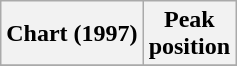<table class="wikitable plainrowheaders" style="text-align:center">
<tr>
<th scope=col>Chart (1997)</th>
<th scope=col>Peak<br>position</th>
</tr>
<tr>
</tr>
</table>
